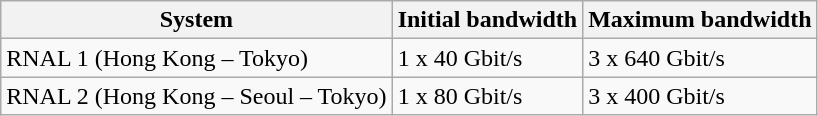<table class="wikitable">
<tr>
<th>System</th>
<th>Initial bandwidth</th>
<th>Maximum bandwidth</th>
</tr>
<tr>
<td>RNAL 1 (Hong Kong – Tokyo)</td>
<td>1 x 40 Gbit/s</td>
<td>3 x 640 Gbit/s</td>
</tr>
<tr>
<td>RNAL 2 (Hong Kong – Seoul – Tokyo)</td>
<td>1 x 80 Gbit/s</td>
<td>3 x 400 Gbit/s</td>
</tr>
</table>
